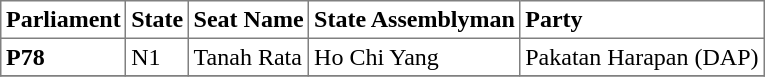<table class="toccolours sortable" border="1" cellpadding="3" style="border-collapse:collapse; text-align: left;">
<tr>
<th align="center">Parliament</th>
<th>State</th>
<th>Seat Name</th>
<th>State Assemblyman</th>
<th>Party</th>
</tr>
<tr>
<th align="left">P78</th>
<td>N1</td>
<td>Tanah Rata</td>
<td>Ho Chi Yang</td>
<td>Pakatan Harapan (DAP)</td>
</tr>
<tr>
</tr>
</table>
